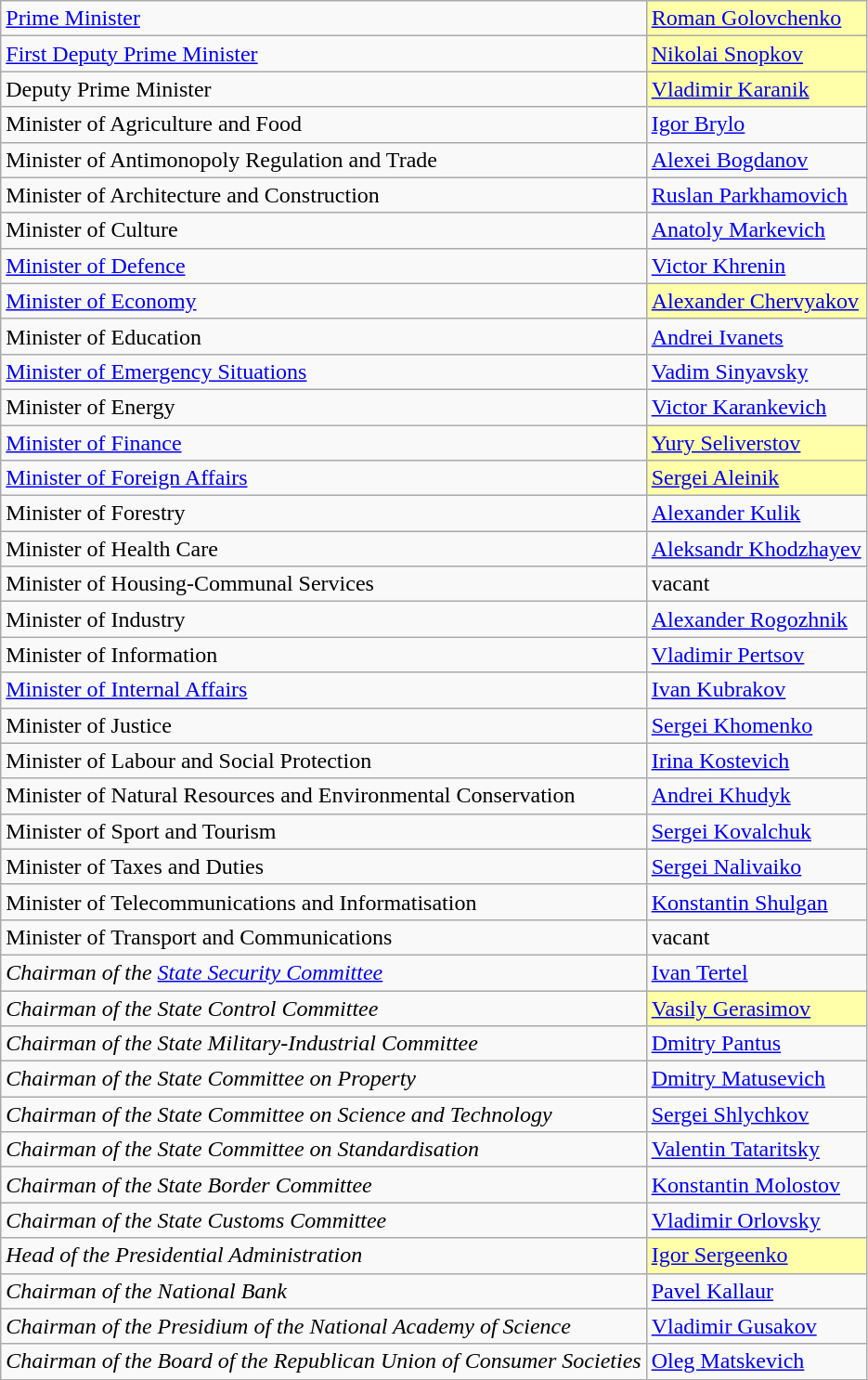<table class="wikitable">
<tr>
<td><a href='#'>Prime Minister</a></td>
<td style="background: #ffffaa;"><a href='#'>Roman Golovchenko</a></td>
</tr>
<tr>
<td Deputy Prime Minister of Belarus><a href='#'>First Deputy Prime Minister</a></td>
<td style="background: #ffffaa;"><a href='#'>Nikolai Snopkov</a></td>
</tr>
<tr>
<td>Deputy Prime Minister</td>
<td style="background: #ffffaa;"><a href='#'>Vladimir Karanik</a></td>
</tr>
<tr>
<td Agriculture Minister of Belarus>Minister of Agriculture and Food</td>
<td><a href='#'>Igor Brylo</a></td>
</tr>
<tr>
<td>Minister of Antimonopoly Regulation and Trade</td>
<td><a href='#'>Alexei Bogdanov</a></td>
</tr>
<tr>
<td Construction Minister of Belarus>Minister of Architecture and Construction</td>
<td><a href='#'>Ruslan Parkhamovich</a></td>
</tr>
<tr>
<td Culture Minister of Belarus>Minister of Culture</td>
<td><a href='#'>Anatoly Markevich</a></td>
</tr>
<tr>
<td><a href='#'>Minister of Defence</a></td>
<td><a href='#'>Victor Khrenin</a></td>
</tr>
<tr>
<td><a href='#'>Minister of Economy</a></td>
<td style="background: #ffffaa;"><a href='#'>Alexander Chervyakov</a></td>
</tr>
<tr>
<td>Minister of Education</td>
<td><a href='#'>Andrei Ivanets</a></td>
</tr>
<tr>
<td><a href='#'>Minister of Emergency Situations</a></td>
<td><a href='#'>Vadim Sinyavsky</a></td>
</tr>
<tr>
<td Energy Minister of Belarus>Minister of Energy</td>
<td><a href='#'>Victor Karankevich</a></td>
</tr>
<tr>
<td Finance Minister of Belarus><a href='#'>Minister of Finance</a></td>
<td style="background: #ffffaa;"><a href='#'>Yury Seliverstov</a></td>
</tr>
<tr>
<td><a href='#'>Minister of Foreign Affairs</a></td>
<td style="background: #ffffaa;"><a href='#'>Sergei Aleinik</a></td>
</tr>
<tr>
<td>Minister of Forestry</td>
<td><a href='#'>Alexander Kulik</a></td>
</tr>
<tr>
<td>Minister of Health Care</td>
<td><a href='#'>Aleksandr Khodzhayev</a></td>
</tr>
<tr>
<td>Minister of Housing-Communal Services</td>
<td>vacant</td>
</tr>
<tr>
<td>Minister of Industry</td>
<td><a href='#'>Alexander Rogozhnik</a></td>
</tr>
<tr>
<td>Minister of Information</td>
<td><a href='#'>Vladimir Pertsov</a></td>
</tr>
<tr>
<td><a href='#'>Minister of Internal Affairs</a></td>
<td><a href='#'>Ivan Kubrakov</a></td>
</tr>
<tr>
<td Justice Minister of Belarus>Minister of Justice</td>
<td><a href='#'>Sergei Khomenko</a></td>
</tr>
<tr>
<td>Minister of Labour and Social Protection</td>
<td><a href='#'>Irina Kostevich</a></td>
</tr>
<tr>
<td>Minister of Natural Resources and Environmental Conservation</td>
<td><a href='#'>Andrei Khudyk</a></td>
</tr>
<tr>
<td>Minister of Sport and Tourism</td>
<td><a href='#'>Sergei Kovalchuk</a></td>
</tr>
<tr>
<td>Minister of Taxes and Duties</td>
<td><a href='#'>Sergei Nalivaiko</a></td>
</tr>
<tr>
<td Telecommunications Minister of Belarus>Minister of Telecommunications and Informatisation</td>
<td><a href='#'>Konstantin Shulgan</a></td>
</tr>
<tr>
<td>Minister of Transport and Communications</td>
<td>vacant</td>
</tr>
<tr>
<td><em>Chairman of the <a href='#'>State Security Committee</a></em></td>
<td><a href='#'>Ivan Tertel</a></td>
</tr>
<tr>
<td><em>Chairman of the State Control Committee</em></td>
<td style="background: #ffffaa;"><a href='#'>Vasily Gerasimov</a></td>
</tr>
<tr>
<td><em>Chairman of the State Military-Industrial Committee</em></td>
<td><a href='#'>Dmitry Pantus</a></td>
</tr>
<tr>
<td><em>Chairman of the State Committee on Property</em></td>
<td><a href='#'>Dmitry Matusevich</a></td>
</tr>
<tr>
<td><em>Chairman of the State Committee on Science and Technology</em></td>
<td><a href='#'>Sergei Shlychkov</a></td>
</tr>
<tr>
<td><em>Chairman of the State Committee on Standardisation</em></td>
<td><a href='#'>Valentin Tataritsky</a></td>
</tr>
<tr>
<td><em>Chairman of the State Border Committee</em></td>
<td><a href='#'>Konstantin Molostov</a></td>
</tr>
<tr>
<td><em>Chairman of the State Customs Committee</em></td>
<td><a href='#'>Vladimir Orlovsky</a></td>
</tr>
<tr>
<td Chief of the Staff to the President of Belarus><em>Head of the Presidential Administration</em></td>
<td style="background: #ffffaa;"><a href='#'>Igor Sergeenko</a></td>
</tr>
<tr>
<td><em>Chairman of the National Bank</em></td>
<td><a href='#'>Pavel Kallaur</a></td>
</tr>
<tr>
<td><em>Chairman of the Presidium of the National Academy of Science</em></td>
<td><a href='#'>Vladimir Gusakov</a></td>
</tr>
<tr>
<td><em>Chairman of the Board of the Republican Union of Consumer Societies</em></td>
<td><a href='#'>Oleg Matskevich</a></td>
</tr>
</table>
